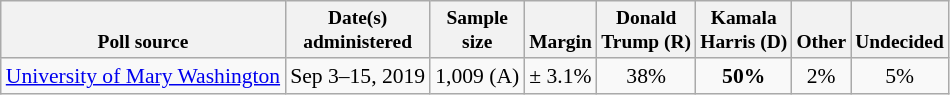<table class="wikitable" style="font-size:90%;text-align:center;">
<tr valign=bottom style="font-size:90%;">
<th>Poll source</th>
<th>Date(s)<br>administered</th>
<th>Sample<br>size</th>
<th>Margin<br></th>
<th>Donald<br>Trump (R)</th>
<th>Kamala<br>Harris (D)</th>
<th>Other</th>
<th>Undecided</th>
</tr>
<tr>
<td style="text-align:left;"><a href='#'>University of Mary Washington</a></td>
<td>Sep 3–15, 2019</td>
<td>1,009 (A)</td>
<td>± 3.1%</td>
<td>38%</td>
<td><strong>50%</strong></td>
<td>2%</td>
<td>5%</td>
</tr>
</table>
